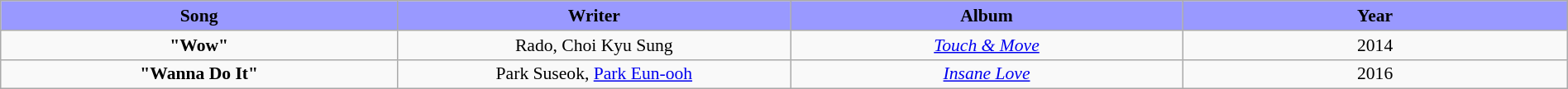<table class="wikitable" style="margin:0.5em auto; clear:both; font-size:.9em; text-align:center; width:100%">
<tr>
<th style="width:500px; background:#99f;">Song</th>
<th style="width:500px; background:#99f;">Writer</th>
<th style="width:500px; background:#99f;">Album</th>
<th style="width:500px; background:#99f;">Year</th>
</tr>
<tr>
<td><strong>"Wow"</strong></td>
<td>Rado, Choi Kyu Sung</td>
<td><em><a href='#'>Touch & Move</a></em></td>
<td>2014</td>
</tr>
<tr>
<td><strong>"Wanna Do It"</strong></td>
<td>Park Suseok, <a href='#'>Park Eun-ooh</a></td>
<td><em><a href='#'>Insane Love</a></em></td>
<td>2016</td>
</tr>
</table>
